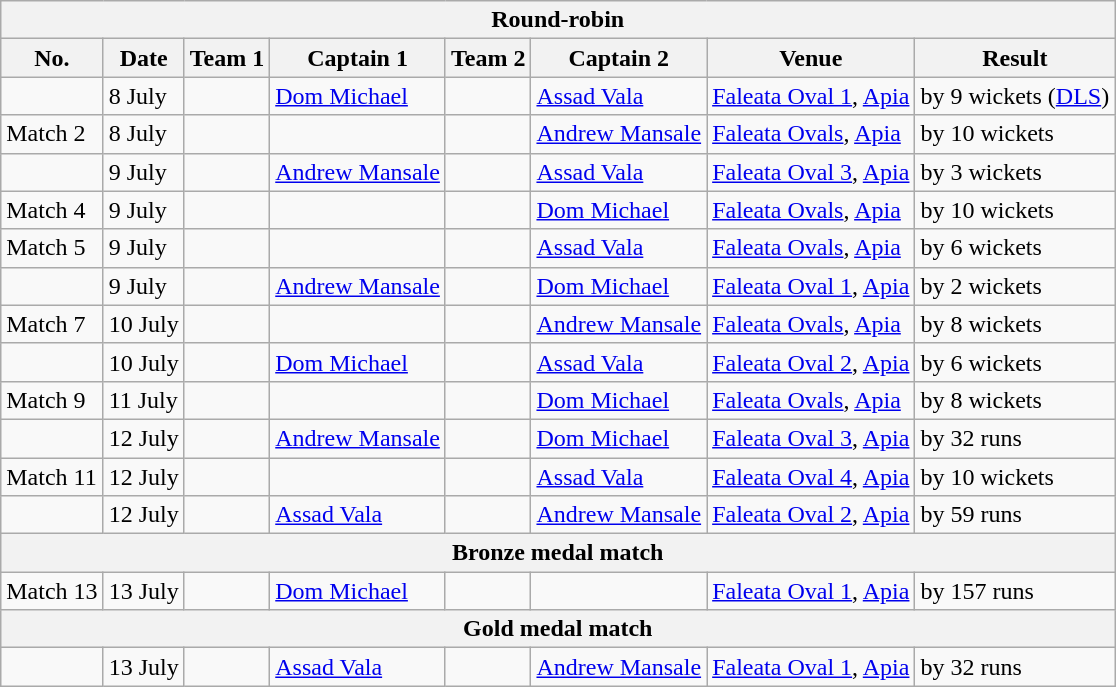<table class="wikitable">
<tr>
<th colspan="8">Round-robin</th>
</tr>
<tr>
<th>No.</th>
<th>Date</th>
<th>Team 1</th>
<th>Captain 1</th>
<th>Team 2</th>
<th>Captain 2</th>
<th>Venue</th>
<th>Result</th>
</tr>
<tr>
<td></td>
<td>8 July</td>
<td></td>
<td><a href='#'>Dom Michael</a></td>
<td></td>
<td><a href='#'>Assad Vala</a></td>
<td><a href='#'>Faleata Oval 1</a>, <a href='#'>Apia</a></td>
<td> by 9 wickets (<a href='#'>DLS</a>)</td>
</tr>
<tr>
<td>Match 2</td>
<td>8 July</td>
<td></td>
<td></td>
<td></td>
<td><a href='#'>Andrew Mansale</a></td>
<td><a href='#'>Faleata Ovals</a>, <a href='#'>Apia</a></td>
<td> by 10 wickets</td>
</tr>
<tr>
<td></td>
<td>9 July</td>
<td></td>
<td><a href='#'>Andrew Mansale</a></td>
<td></td>
<td><a href='#'>Assad Vala</a></td>
<td><a href='#'>Faleata Oval 3</a>, <a href='#'>Apia</a></td>
<td> by 3 wickets</td>
</tr>
<tr>
<td>Match 4</td>
<td>9 July</td>
<td></td>
<td></td>
<td></td>
<td><a href='#'>Dom Michael</a></td>
<td><a href='#'>Faleata Ovals</a>, <a href='#'>Apia</a></td>
<td> by 10 wickets</td>
</tr>
<tr>
<td>Match 5</td>
<td>9 July</td>
<td></td>
<td></td>
<td></td>
<td><a href='#'>Assad Vala</a></td>
<td><a href='#'>Faleata Ovals</a>, <a href='#'>Apia</a></td>
<td> by 6 wickets</td>
</tr>
<tr>
<td></td>
<td>9 July</td>
<td></td>
<td><a href='#'>Andrew Mansale</a></td>
<td></td>
<td><a href='#'>Dom Michael</a></td>
<td><a href='#'>Faleata Oval 1</a>, <a href='#'>Apia</a></td>
<td> by 2 wickets</td>
</tr>
<tr>
<td>Match 7</td>
<td>10 July</td>
<td></td>
<td></td>
<td></td>
<td><a href='#'>Andrew Mansale</a></td>
<td><a href='#'>Faleata Ovals</a>, <a href='#'>Apia</a></td>
<td> by 8 wickets</td>
</tr>
<tr>
<td></td>
<td>10 July</td>
<td></td>
<td><a href='#'>Dom Michael</a></td>
<td></td>
<td><a href='#'>Assad Vala</a></td>
<td><a href='#'>Faleata Oval 2</a>, <a href='#'>Apia</a></td>
<td> by 6 wickets</td>
</tr>
<tr>
<td>Match 9</td>
<td>11 July</td>
<td></td>
<td></td>
<td></td>
<td><a href='#'>Dom Michael</a></td>
<td><a href='#'>Faleata Ovals</a>, <a href='#'>Apia</a></td>
<td> by 8 wickets</td>
</tr>
<tr>
<td></td>
<td>12 July</td>
<td></td>
<td><a href='#'>Andrew Mansale</a></td>
<td></td>
<td><a href='#'>Dom Michael</a></td>
<td><a href='#'>Faleata Oval 3</a>, <a href='#'>Apia</a></td>
<td> by 32 runs</td>
</tr>
<tr>
<td>Match 11</td>
<td>12 July</td>
<td></td>
<td></td>
<td></td>
<td><a href='#'>Assad Vala</a></td>
<td><a href='#'>Faleata Oval 4</a>, <a href='#'>Apia</a></td>
<td> by 10 wickets</td>
</tr>
<tr>
<td></td>
<td>12 July</td>
<td></td>
<td><a href='#'>Assad Vala</a></td>
<td></td>
<td><a href='#'>Andrew Mansale</a></td>
<td><a href='#'>Faleata Oval 2</a>, <a href='#'>Apia</a></td>
<td> by 59 runs</td>
</tr>
<tr>
<th colspan="8">Bronze medal match</th>
</tr>
<tr>
<td>Match 13</td>
<td>13 July</td>
<td></td>
<td><a href='#'>Dom Michael</a></td>
<td></td>
<td></td>
<td><a href='#'>Faleata Oval 1</a>, <a href='#'>Apia</a></td>
<td> by 157 runs</td>
</tr>
<tr>
<th colspan="8">Gold medal match</th>
</tr>
<tr>
<td></td>
<td>13 July</td>
<td></td>
<td><a href='#'>Assad Vala</a></td>
<td></td>
<td><a href='#'>Andrew Mansale</a></td>
<td><a href='#'>Faleata Oval 1</a>, <a href='#'>Apia</a></td>
<td> by 32 runs</td>
</tr>
</table>
